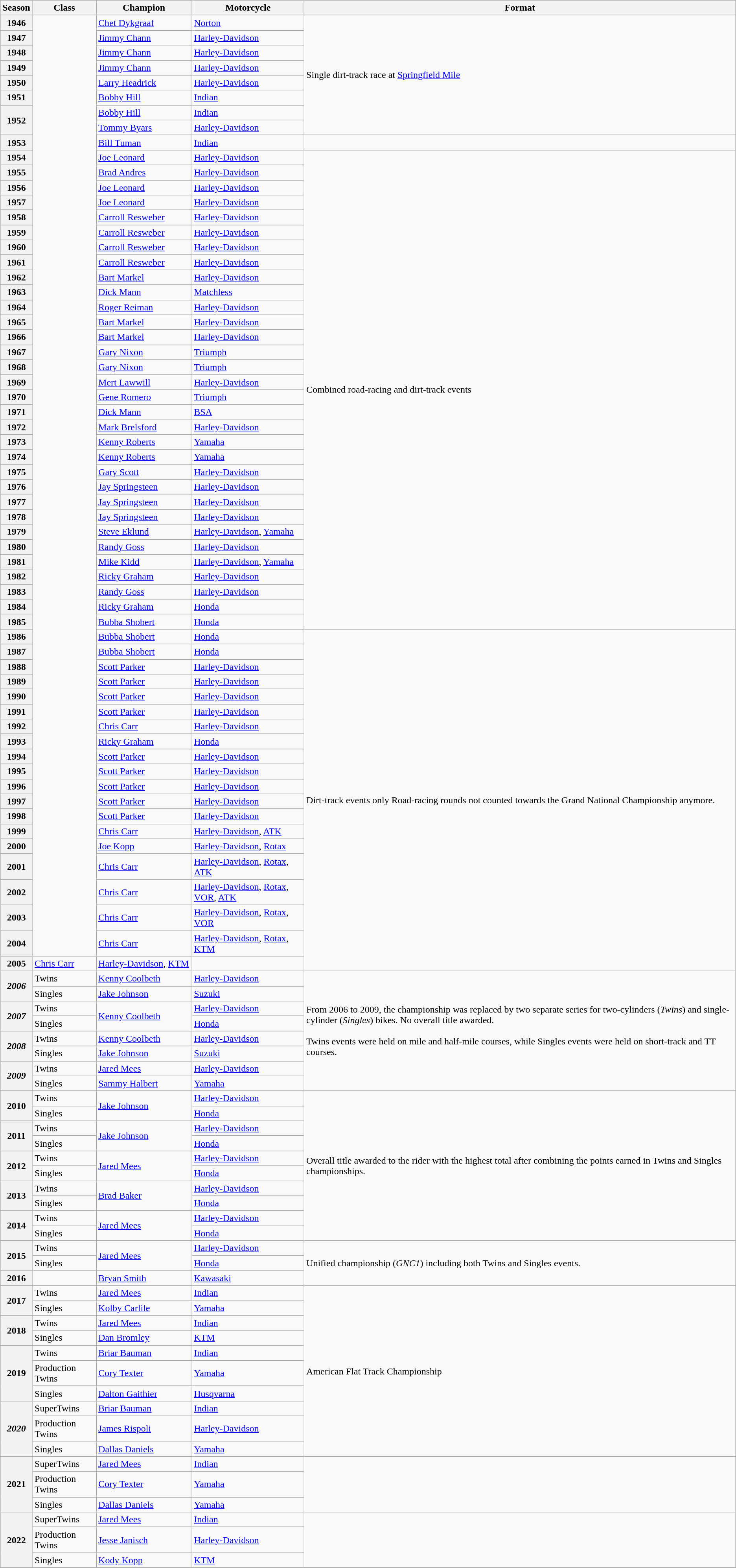<table class="wikitable">
<tr>
<th>Season</th>
<th>Class</th>
<th width="13%">Champion</th>
<th>Motorcycle</th>
<th>Format</th>
</tr>
<tr>
<th>1946</th>
<td rowspan="60"></td>
<td><a href='#'>Chet Dykgraaf</a></td>
<td><a href='#'>Norton</a></td>
<td rowspan="8">Single dirt-track race at <a href='#'>Springfield Mile</a></td>
</tr>
<tr>
<th>1947</th>
<td><a href='#'>Jimmy Chann</a></td>
<td><a href='#'>Harley-Davidson</a></td>
</tr>
<tr>
<th>1948</th>
<td><a href='#'>Jimmy Chann</a></td>
<td><a href='#'>Harley-Davidson</a></td>
</tr>
<tr>
<th>1949</th>
<td><a href='#'>Jimmy Chann</a></td>
<td><a href='#'>Harley-Davidson</a></td>
</tr>
<tr>
<th>1950</th>
<td><a href='#'>Larry Headrick</a></td>
<td><a href='#'>Harley-Davidson</a></td>
</tr>
<tr>
<th>1951</th>
<td><a href='#'>Bobby Hill</a></td>
<td><a href='#'>Indian</a></td>
</tr>
<tr>
<th rowspan=2>1952</th>
<td><a href='#'>Bobby Hill</a></td>
<td><a href='#'>Indian</a></td>
</tr>
<tr>
<td><a href='#'>Tommy Byars</a></td>
<td><a href='#'>Harley-Davidson</a></td>
</tr>
<tr>
<th>1953</th>
<td><a href='#'>Bill Tuman</a></td>
<td><a href='#'>Indian</a></td>
</tr>
<tr>
<th>1954</th>
<td><a href='#'>Joe Leonard</a></td>
<td><a href='#'>Harley-Davidson</a></td>
<td rowspan="32">Combined road-racing and dirt-track events</td>
</tr>
<tr>
<th>1955</th>
<td><a href='#'>Brad Andres</a></td>
<td><a href='#'>Harley-Davidson</a></td>
</tr>
<tr>
<th>1956</th>
<td><a href='#'>Joe Leonard</a></td>
<td><a href='#'>Harley-Davidson</a></td>
</tr>
<tr>
<th>1957</th>
<td><a href='#'>Joe Leonard</a></td>
<td><a href='#'>Harley-Davidson</a></td>
</tr>
<tr>
<th>1958</th>
<td><a href='#'>Carroll Resweber</a></td>
<td><a href='#'>Harley-Davidson</a></td>
</tr>
<tr>
<th>1959</th>
<td><a href='#'>Carroll Resweber</a></td>
<td><a href='#'>Harley-Davidson</a></td>
</tr>
<tr>
<th>1960</th>
<td><a href='#'>Carroll Resweber</a></td>
<td><a href='#'>Harley-Davidson</a></td>
</tr>
<tr>
<th>1961</th>
<td><a href='#'>Carroll Resweber</a></td>
<td><a href='#'>Harley-Davidson</a></td>
</tr>
<tr>
<th>1962</th>
<td><a href='#'>Bart Markel</a></td>
<td><a href='#'>Harley-Davidson</a></td>
</tr>
<tr>
<th>1963</th>
<td><a href='#'>Dick Mann</a></td>
<td><a href='#'>Matchless</a></td>
</tr>
<tr>
<th>1964</th>
<td><a href='#'>Roger Reiman</a></td>
<td><a href='#'>Harley-Davidson</a></td>
</tr>
<tr>
<th>1965</th>
<td><a href='#'>Bart Markel</a></td>
<td><a href='#'>Harley-Davidson</a></td>
</tr>
<tr>
<th>1966</th>
<td><a href='#'>Bart Markel</a></td>
<td><a href='#'>Harley-Davidson</a></td>
</tr>
<tr>
<th>1967</th>
<td><a href='#'>Gary Nixon</a></td>
<td><a href='#'>Triumph</a></td>
</tr>
<tr>
<th>1968</th>
<td><a href='#'>Gary Nixon</a></td>
<td><a href='#'>Triumph</a></td>
</tr>
<tr>
<th>1969</th>
<td><a href='#'>Mert Lawwill</a></td>
<td><a href='#'>Harley-Davidson</a></td>
</tr>
<tr>
<th>1970</th>
<td><a href='#'>Gene Romero</a></td>
<td><a href='#'>Triumph</a></td>
</tr>
<tr>
<th>1971</th>
<td><a href='#'>Dick Mann</a></td>
<td><a href='#'>BSA</a></td>
</tr>
<tr>
<th>1972</th>
<td><a href='#'>Mark Brelsford</a></td>
<td><a href='#'>Harley-Davidson</a></td>
</tr>
<tr>
<th>1973</th>
<td><a href='#'>Kenny Roberts</a></td>
<td><a href='#'>Yamaha</a></td>
</tr>
<tr>
<th>1974</th>
<td><a href='#'>Kenny Roberts</a></td>
<td><a href='#'>Yamaha</a></td>
</tr>
<tr>
<th>1975</th>
<td><a href='#'>Gary Scott</a></td>
<td><a href='#'>Harley-Davidson</a></td>
</tr>
<tr>
<th>1976</th>
<td><a href='#'>Jay Springsteen</a></td>
<td><a href='#'>Harley-Davidson</a></td>
</tr>
<tr>
<th>1977</th>
<td><a href='#'>Jay Springsteen</a></td>
<td><a href='#'>Harley-Davidson</a></td>
</tr>
<tr>
<th>1978</th>
<td><a href='#'>Jay Springsteen</a></td>
<td><a href='#'>Harley-Davidson</a></td>
</tr>
<tr>
<th>1979</th>
<td><a href='#'>Steve Eklund</a></td>
<td><a href='#'>Harley-Davidson</a>, <a href='#'>Yamaha</a></td>
</tr>
<tr>
<th>1980</th>
<td><a href='#'>Randy Goss</a></td>
<td><a href='#'>Harley-Davidson</a></td>
</tr>
<tr>
<th>1981</th>
<td><a href='#'>Mike Kidd</a></td>
<td><a href='#'>Harley-Davidson</a>, <a href='#'>Yamaha</a></td>
</tr>
<tr>
<th>1982</th>
<td><a href='#'>Ricky Graham</a></td>
<td><a href='#'>Harley-Davidson</a></td>
</tr>
<tr>
<th>1983</th>
<td><a href='#'>Randy Goss</a></td>
<td><a href='#'>Harley-Davidson</a></td>
</tr>
<tr>
<th>1984</th>
<td><a href='#'>Ricky Graham</a></td>
<td><a href='#'>Honda</a></td>
</tr>
<tr>
<th>1985</th>
<td><a href='#'>Bubba Shobert</a></td>
<td><a href='#'>Honda</a></td>
</tr>
<tr>
<th>1986</th>
<td><a href='#'>Bubba Shobert</a></td>
<td><a href='#'>Honda</a></td>
<td rowspan="20">Dirt-track events only Road-racing rounds not counted towards the Grand National Championship anymore.</td>
</tr>
<tr>
<th>1987</th>
<td><a href='#'>Bubba Shobert</a></td>
<td><a href='#'>Honda</a></td>
</tr>
<tr>
<th>1988</th>
<td><a href='#'>Scott Parker</a></td>
<td><a href='#'>Harley-Davidson</a></td>
</tr>
<tr>
<th>1989</th>
<td><a href='#'>Scott Parker</a></td>
<td><a href='#'>Harley-Davidson</a></td>
</tr>
<tr>
<th>1990</th>
<td><a href='#'>Scott Parker</a></td>
<td><a href='#'>Harley-Davidson</a></td>
</tr>
<tr>
<th>1991</th>
<td><a href='#'>Scott Parker</a></td>
<td><a href='#'>Harley-Davidson</a></td>
</tr>
<tr>
<th>1992</th>
<td><a href='#'>Chris Carr</a></td>
<td><a href='#'>Harley-Davidson</a></td>
</tr>
<tr>
<th>1993</th>
<td><a href='#'>Ricky Graham</a></td>
<td><a href='#'>Honda</a></td>
</tr>
<tr>
<th>1994</th>
<td><a href='#'>Scott Parker</a></td>
<td><a href='#'>Harley-Davidson</a></td>
</tr>
<tr>
<th>1995</th>
<td><a href='#'>Scott Parker</a></td>
<td><a href='#'>Harley-Davidson</a></td>
</tr>
<tr>
<th>1996</th>
<td><a href='#'>Scott Parker</a></td>
<td><a href='#'>Harley-Davidson</a></td>
</tr>
<tr>
<th>1997</th>
<td><a href='#'>Scott Parker</a></td>
<td><a href='#'>Harley-Davidson</a></td>
</tr>
<tr>
<th>1998</th>
<td><a href='#'>Scott Parker</a></td>
<td><a href='#'>Harley-Davidson</a></td>
</tr>
<tr>
<th>1999</th>
<td><a href='#'>Chris Carr</a></td>
<td><a href='#'>Harley-Davidson</a>, <a href='#'>ATK</a></td>
</tr>
<tr>
<th>2000</th>
<td><a href='#'>Joe Kopp</a></td>
<td><a href='#'>Harley-Davidson</a>, <a href='#'>Rotax</a></td>
</tr>
<tr>
<th>2001</th>
<td><a href='#'>Chris Carr</a></td>
<td><a href='#'>Harley-Davidson</a>, <a href='#'>Rotax</a>, <a href='#'>ATK</a></td>
</tr>
<tr>
<th>2002</th>
<td><a href='#'>Chris Carr</a></td>
<td><a href='#'>Harley-Davidson</a>, <a href='#'>Rotax</a>, <a href='#'>VOR</a>, <a href='#'>ATK</a></td>
</tr>
<tr>
<th>2003</th>
<td><a href='#'>Chris Carr</a></td>
<td><a href='#'>Harley-Davidson</a>, <a href='#'>Rotax</a>, <a href='#'>VOR</a></td>
</tr>
<tr>
<th>2004</th>
<td><a href='#'>Chris Carr</a></td>
<td><a href='#'>Harley-Davidson</a>, <a href='#'>Rotax</a>, <a href='#'>KTM</a></td>
</tr>
<tr>
<th>2005</th>
<td><a href='#'>Chris Carr</a></td>
<td><a href='#'>Harley-Davidson</a>, <a href='#'>KTM</a></td>
</tr>
<tr>
<th rowspan="2"><em>2006</em></th>
<td>Twins</td>
<td><a href='#'>Kenny Coolbeth</a></td>
<td><a href='#'>Harley-Davidson</a></td>
<td rowspan="8">From 2006 to 2009, the championship was replaced by two separate series for two-cylinders (<em>Twins</em>) and single-cylinder (<em>Singles</em>) bikes. No overall title awarded.<br><br>Twins events were held on mile and half-mile courses, while Singles events were held on short-track and TT courses.</td>
</tr>
<tr>
<td>Singles</td>
<td><a href='#'>Jake Johnson</a></td>
<td><a href='#'>Suzuki</a></td>
</tr>
<tr>
<th rowspan="2"><em>2007</em></th>
<td>Twins</td>
<td rowspan="2"><a href='#'>Kenny Coolbeth</a></td>
<td><a href='#'>Harley-Davidson</a></td>
</tr>
<tr>
<td>Singles</td>
<td><a href='#'>Honda</a></td>
</tr>
<tr>
<th rowspan="2"><em>2008</em></th>
<td>Twins</td>
<td><a href='#'>Kenny Coolbeth</a></td>
<td><a href='#'>Harley-Davidson</a></td>
</tr>
<tr>
<td>Singles</td>
<td><a href='#'>Jake Johnson</a></td>
<td><a href='#'>Suzuki</a></td>
</tr>
<tr>
<th rowspan="2"><em>2009</em></th>
<td>Twins</td>
<td><a href='#'>Jared Mees</a></td>
<td><a href='#'>Harley-Davidson</a></td>
</tr>
<tr>
<td>Singles</td>
<td><a href='#'>Sammy Halbert</a></td>
<td><a href='#'>Yamaha</a></td>
</tr>
<tr>
<th rowspan="2">2010</th>
<td>Twins</td>
<td rowspan="2"><a href='#'>Jake Johnson</a></td>
<td><a href='#'>Harley-Davidson</a></td>
<td rowspan="10">Overall title awarded to the rider with the highest total after combining the points earned in Twins and Singles championships.</td>
</tr>
<tr>
<td>Singles</td>
<td><a href='#'>Honda</a></td>
</tr>
<tr>
<th rowspan="2">2011</th>
<td>Twins</td>
<td rowspan="2"><a href='#'>Jake Johnson</a></td>
<td><a href='#'>Harley-Davidson</a></td>
</tr>
<tr>
<td>Singles</td>
<td><a href='#'>Honda</a></td>
</tr>
<tr>
<th rowspan="2">2012</th>
<td>Twins</td>
<td rowspan="2"><a href='#'>Jared Mees</a></td>
<td><a href='#'>Harley-Davidson</a></td>
</tr>
<tr>
<td>Singles</td>
<td><a href='#'>Honda</a></td>
</tr>
<tr>
<th rowspan="2">2013</th>
<td>Twins</td>
<td rowspan="2"><a href='#'>Brad Baker</a></td>
<td><a href='#'>Harley-Davidson</a></td>
</tr>
<tr>
<td>Singles</td>
<td><a href='#'>Honda</a></td>
</tr>
<tr>
<th rowspan="2">2014</th>
<td>Twins</td>
<td rowspan="2"><a href='#'>Jared Mees</a></td>
<td><a href='#'>Harley-Davidson</a></td>
</tr>
<tr>
<td>Singles</td>
<td><a href='#'>Honda</a></td>
</tr>
<tr>
<th rowspan="2">2015</th>
<td>Twins</td>
<td rowspan="2"><a href='#'>Jared Mees</a></td>
<td><a href='#'>Harley-Davidson</a></td>
<td rowspan="3">Unified championship (<em>GNC1</em>) including both Twins and Singles events.</td>
</tr>
<tr>
<td>Singles</td>
<td><a href='#'>Honda</a></td>
</tr>
<tr>
<th>2016</th>
<td></td>
<td><a href='#'>Bryan Smith</a></td>
<td><a href='#'>Kawasaki</a></td>
</tr>
<tr>
<th rowspan="2">2017</th>
<td>Twins</td>
<td><a href='#'>Jared Mees</a></td>
<td><a href='#'>Indian</a></td>
<td rowspan="10">American Flat Track Championship</td>
</tr>
<tr>
<td>Singles</td>
<td><a href='#'>Kolby Carlile</a></td>
<td><a href='#'>Yamaha</a></td>
</tr>
<tr>
<th rowspan="2">2018</th>
<td>Twins</td>
<td><a href='#'>Jared Mees</a></td>
<td><a href='#'>Indian</a></td>
</tr>
<tr>
<td>Singles</td>
<td><a href='#'>Dan Bromley</a></td>
<td><a href='#'>KTM</a></td>
</tr>
<tr>
<th rowspan="3">2019</th>
<td>Twins</td>
<td><a href='#'>Briar Bauman</a></td>
<td><a href='#'>Indian</a></td>
</tr>
<tr>
<td>Production Twins</td>
<td><a href='#'>Cory Texter</a></td>
<td><a href='#'>Yamaha</a></td>
</tr>
<tr>
<td>Singles</td>
<td><a href='#'>Dalton Gaithier</a></td>
<td><a href='#'>Husqvarna</a></td>
</tr>
<tr>
<th rowspan="3"><em>2020</em></th>
<td>SuperTwins</td>
<td><a href='#'>Briar Bauman</a></td>
<td><a href='#'>Indian</a></td>
</tr>
<tr>
<td>Production Twins</td>
<td><a href='#'>James Rispoli</a></td>
<td><a href='#'>Harley-Davidson</a></td>
</tr>
<tr>
<td>Singles</td>
<td><a href='#'>Dallas Daniels</a></td>
<td><a href='#'>Yamaha</a></td>
</tr>
<tr>
<th rowspan="3">2021</th>
<td>SuperTwins</td>
<td><a href='#'>Jared Mees</a></td>
<td><a href='#'>Indian</a></td>
<td rowspan="3"></td>
</tr>
<tr>
<td>Production Twins</td>
<td><a href='#'>Cory Texter</a></td>
<td><a href='#'>Yamaha</a></td>
</tr>
<tr>
<td>Singles</td>
<td><a href='#'>Dallas Daniels</a></td>
<td><a href='#'>Yamaha</a></td>
</tr>
<tr>
<th rowspan="3">2022</th>
<td>SuperTwins</td>
<td><a href='#'>Jared Mees</a></td>
<td><a href='#'>Indian</a></td>
<td rowspan="3"></td>
</tr>
<tr>
<td>Production Twins</td>
<td><a href='#'>Jesse Janisch</a></td>
<td><a href='#'>Harley-Davidson</a></td>
</tr>
<tr>
<td>Singles</td>
<td><a href='#'>Kody Kopp</a></td>
<td><a href='#'>KTM</a></td>
</tr>
</table>
